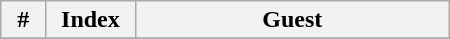<table class="wikitable plainrowheaders" width="300">
<tr>
<th width="10%">#</th>
<th width="20%">Index</th>
<th width="70%">Guest</th>
</tr>
<tr>
</tr>
</table>
